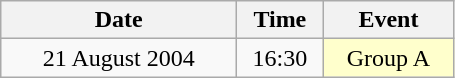<table class = "wikitable" style="text-align:center;">
<tr>
<th width=150>Date</th>
<th width=50>Time</th>
<th width=80>Event</th>
</tr>
<tr>
<td>21 August 2004</td>
<td>16:30</td>
<td bgcolor=ffffcc>Group A</td>
</tr>
</table>
